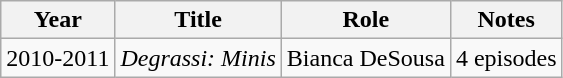<table class="wikitable">
<tr>
<th>Year</th>
<th>Title</th>
<th>Role</th>
<th>Notes</th>
</tr>
<tr>
<td>2010-2011</td>
<td><em>Degrassi: Minis</em></td>
<td>Bianca DeSousa</td>
<td>4 episodes</td>
</tr>
</table>
